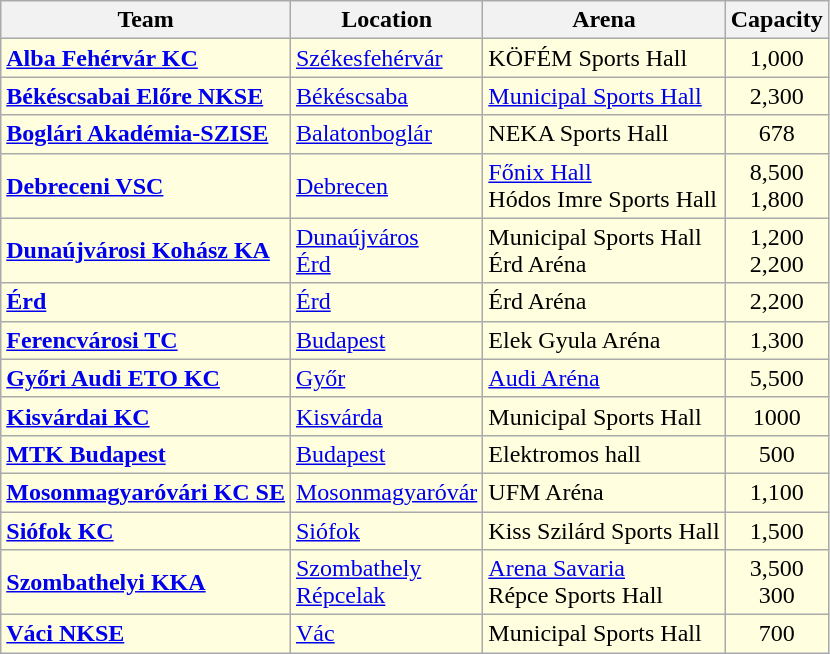<table class="wikitable sortable" style="text-align: left;">
<tr>
<th>Team</th>
<th>Location</th>
<th>Arena</th>
<th>Capacity</th>
</tr>
<tr bgcolor=ffffe0>
<td><strong><a href='#'>Alba Fehérvár KC</a></strong></td>
<td><a href='#'>Székesfehérvár</a></td>
<td>KÖFÉM Sports Hall</td>
<td align="center">1,000</td>
</tr>
<tr bgcolor=ffffe0>
<td><strong><a href='#'>Békéscsabai Előre NKSE</a></strong></td>
<td><a href='#'>Békéscsaba</a></td>
<td><a href='#'>Municipal Sports Hall</a></td>
<td align="center">2,300</td>
</tr>
<tr bgcolor=ffffe0>
<td><strong><a href='#'>Boglári Akadémia-SZISE</a></strong></td>
<td><a href='#'>Balatonboglár</a></td>
<td>NEKA Sports Hall</td>
<td align="center">678</td>
</tr>
<tr bgcolor=ffffe0>
<td><strong><a href='#'>Debreceni VSC</a></strong></td>
<td><a href='#'>Debrecen</a></td>
<td><a href='#'>Főnix Hall</a> <br> Hódos Imre Sports Hall</td>
<td align="center">8,500 <br> 1,800</td>
</tr>
<tr bgcolor=ffffe0>
<td><strong><a href='#'>Dunaújvárosi Kohász KA</a></strong></td>
<td><a href='#'>Dunaújváros</a> <br> <a href='#'>Érd</a></td>
<td>Municipal Sports Hall <br> Érd Aréna</td>
<td align="center">1,200 <br> 2,200</td>
</tr>
<tr bgcolor=ffffe0>
<td><strong><a href='#'>Érd</a></strong></td>
<td><a href='#'>Érd</a></td>
<td>Érd Aréna</td>
<td align="center">2,200</td>
</tr>
<tr bgcolor=ffffe0>
<td><strong><a href='#'>Ferencvárosi TC</a></strong></td>
<td><a href='#'>Budapest</a></td>
<td>Elek Gyula Aréna</td>
<td align="center">1,300</td>
</tr>
<tr bgcolor=ffffe0>
<td><strong><a href='#'>Győri Audi ETO KC</a></strong></td>
<td><a href='#'>Győr</a></td>
<td><a href='#'>Audi Aréna</a></td>
<td align="center">5,500</td>
</tr>
<tr bgcolor=ffffe0>
<td><strong><a href='#'>Kisvárdai KC</a></strong></td>
<td><a href='#'>Kisvárda</a></td>
<td>Municipal Sports Hall</td>
<td align="center">1000</td>
</tr>
<tr bgcolor=ffffe0>
<td><strong><a href='#'>MTK Budapest</a></strong></td>
<td><a href='#'>Budapest</a></td>
<td>Elektromos hall</td>
<td align="center">500</td>
</tr>
<tr bgcolor=ffffe0>
<td><strong><a href='#'>Mosonmagyaróvári KC SE</a></strong></td>
<td><a href='#'>Mosonmagyaróvár</a></td>
<td>UFM Aréna</td>
<td align="center">1,100</td>
</tr>
<tr bgcolor=ffffe0>
<td><strong><a href='#'>Siófok KC</a></strong></td>
<td><a href='#'>Siófok</a></td>
<td>Kiss Szilárd Sports Hall</td>
<td align="center">1,500</td>
</tr>
<tr bgcolor=ffffe0>
<td><strong><a href='#'>Szombathelyi KKA</a></strong></td>
<td><a href='#'>Szombathely</a> <br> <a href='#'>Répcelak</a></td>
<td><a href='#'>Arena Savaria</a> <br> Répce Sports Hall</td>
<td align="center">3,500 <br> 300</td>
</tr>
<tr bgcolor=ffffe0>
<td><strong><a href='#'>Váci NKSE</a></strong></td>
<td><a href='#'>Vác</a></td>
<td>Municipal Sports Hall</td>
<td align="center">700</td>
</tr>
</table>
